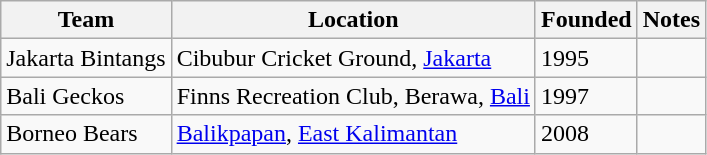<table class="wikitable">
<tr>
<th>Team</th>
<th>Location</th>
<th>Founded</th>
<th>Notes</th>
</tr>
<tr>
<td>Jakarta Bintangs</td>
<td>Cibubur Cricket Ground, <a href='#'>Jakarta</a></td>
<td>1995</td>
<td></td>
</tr>
<tr>
<td>Bali Geckos</td>
<td>Finns Recreation Club, Berawa, <a href='#'>Bali</a></td>
<td>1997</td>
<td></td>
</tr>
<tr>
<td>Borneo Bears</td>
<td><a href='#'>Balikpapan</a>, <a href='#'>East Kalimantan</a></td>
<td>2008</td>
<td></td>
</tr>
</table>
